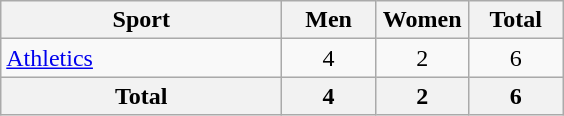<table class="wikitable sortable" style="text-align:center;">
<tr>
<th width=180>Sport</th>
<th width=55>Men</th>
<th width=55>Women</th>
<th width=55>Total</th>
</tr>
<tr>
<td align=left><a href='#'>Athletics</a></td>
<td>4</td>
<td>2</td>
<td>6</td>
</tr>
<tr>
<th>Total</th>
<th>4</th>
<th>2</th>
<th>6</th>
</tr>
</table>
